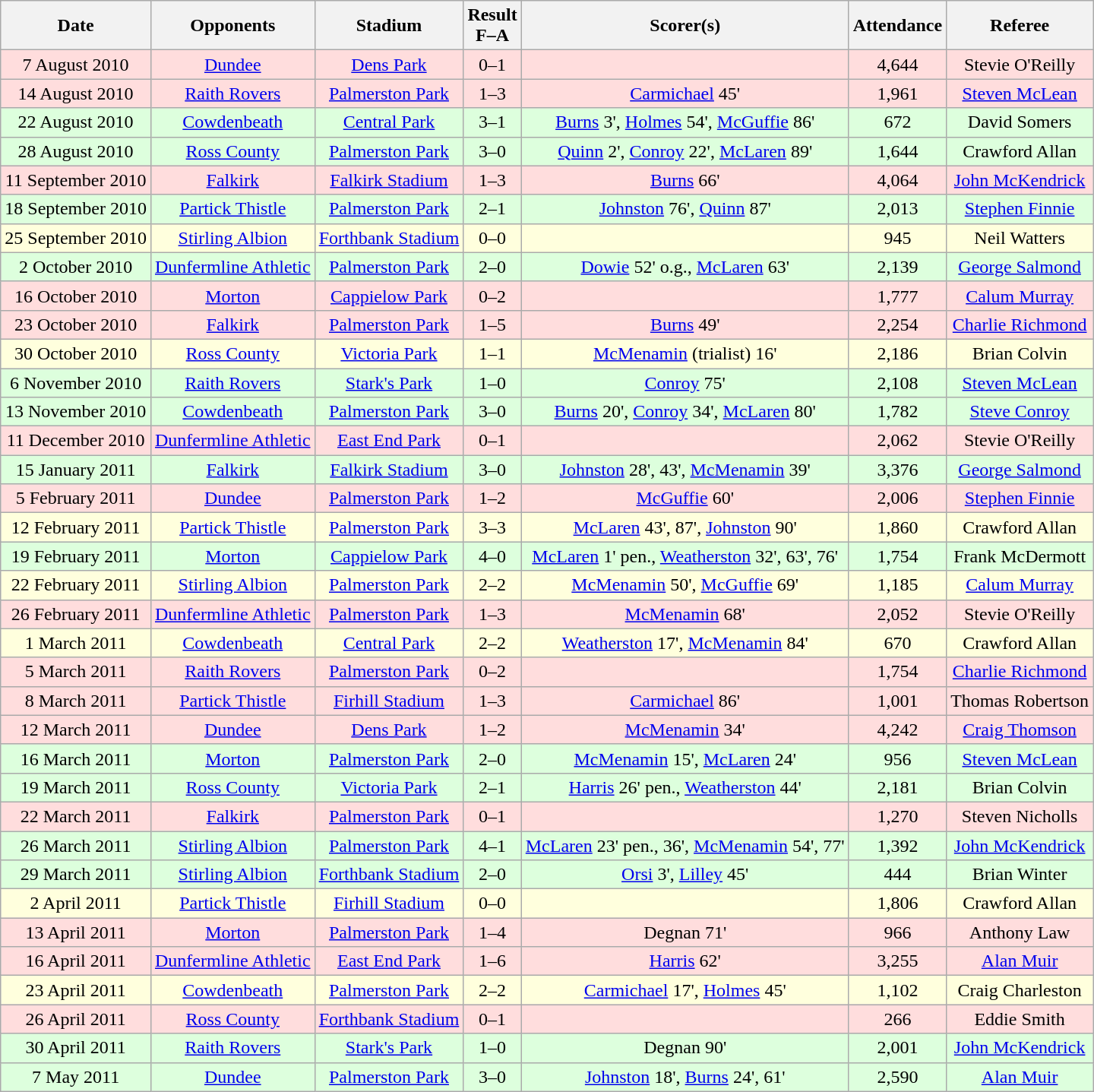<table class="wikitable" style="text-align:center">
<tr>
<th>Date</th>
<th>Opponents</th>
<th>Stadium</th>
<th>Result<br>F–A</th>
<th>Scorer(s)</th>
<th>Attendance</th>
<th>Referee</th>
</tr>
<tr bgcolor="ffdddd">
<td>7 August 2010</td>
<td><a href='#'>Dundee</a></td>
<td><a href='#'>Dens Park</a></td>
<td>0–1</td>
<td></td>
<td>4,644</td>
<td>Stevie O'Reilly</td>
</tr>
<tr bgcolor="ffdddd">
<td>14 August 2010</td>
<td><a href='#'>Raith Rovers</a></td>
<td><a href='#'>Palmerston Park</a></td>
<td>1–3</td>
<td><a href='#'>Carmichael</a> 45'</td>
<td>1,961</td>
<td><a href='#'>Steven McLean</a></td>
</tr>
<tr bgcolor="ddffdd">
<td>22 August 2010</td>
<td><a href='#'>Cowdenbeath</a></td>
<td><a href='#'>Central Park</a></td>
<td>3–1</td>
<td><a href='#'>Burns</a> 3',  <a href='#'>Holmes</a> 54',  <a href='#'>McGuffie</a> 86'</td>
<td>672</td>
<td>David Somers</td>
</tr>
<tr bgcolor="ddffdd">
<td>28 August 2010</td>
<td><a href='#'>Ross County</a></td>
<td><a href='#'>Palmerston Park</a></td>
<td>3–0</td>
<td><a href='#'>Quinn</a> 2',  <a href='#'>Conroy</a> 22',  <a href='#'>McLaren</a> 89'</td>
<td>1,644</td>
<td>Crawford Allan</td>
</tr>
<tr bgcolor="ffdddd">
<td>11 September 2010</td>
<td><a href='#'>Falkirk</a></td>
<td><a href='#'>Falkirk Stadium</a></td>
<td>1–3</td>
<td><a href='#'>Burns</a> 66'</td>
<td>4,064</td>
<td><a href='#'>John McKendrick</a></td>
</tr>
<tr bgcolor="ddffdd">
<td>18 September 2010</td>
<td><a href='#'>Partick Thistle</a></td>
<td><a href='#'>Palmerston Park</a></td>
<td>2–1</td>
<td><a href='#'>Johnston</a> 76',  <a href='#'>Quinn</a> 87'</td>
<td>2,013</td>
<td><a href='#'>Stephen Finnie</a></td>
</tr>
<tr bgcolor="ffffdd">
<td>25 September 2010</td>
<td><a href='#'>Stirling Albion</a></td>
<td><a href='#'>Forthbank Stadium</a></td>
<td>0–0</td>
<td></td>
<td>945</td>
<td>Neil Watters</td>
</tr>
<tr bgcolor="ddffdd">
<td>2 October 2010</td>
<td><a href='#'>Dunfermline Athletic</a></td>
<td><a href='#'>Palmerston Park</a></td>
<td>2–0</td>
<td><a href='#'>Dowie</a> 52' o.g.,  <a href='#'>McLaren</a> 63'</td>
<td>2,139</td>
<td><a href='#'>George Salmond</a></td>
</tr>
<tr bgcolor="ffdddd">
<td>16 October 2010</td>
<td><a href='#'>Morton</a></td>
<td><a href='#'>Cappielow Park</a></td>
<td>0–2</td>
<td></td>
<td>1,777</td>
<td><a href='#'>Calum Murray</a></td>
</tr>
<tr bgcolor="ffdddd">
<td>23 October 2010</td>
<td><a href='#'>Falkirk</a></td>
<td><a href='#'>Palmerston Park</a></td>
<td>1–5</td>
<td><a href='#'>Burns</a> 49'</td>
<td>2,254</td>
<td><a href='#'>Charlie Richmond</a></td>
</tr>
<tr bgcolor="ffffdd">
<td>30 October 2010</td>
<td><a href='#'>Ross County</a></td>
<td><a href='#'>Victoria Park</a></td>
<td>1–1</td>
<td><a href='#'>McMenamin</a> (trialist) 16'</td>
<td>2,186</td>
<td>Brian Colvin</td>
</tr>
<tr bgcolor="ddffdd">
<td>6 November 2010</td>
<td><a href='#'>Raith Rovers</a></td>
<td><a href='#'>Stark's Park</a></td>
<td>1–0</td>
<td><a href='#'>Conroy</a> 75'</td>
<td>2,108</td>
<td><a href='#'>Steven McLean</a></td>
</tr>
<tr bgcolor="ddffdd">
<td>13 November 2010</td>
<td><a href='#'>Cowdenbeath</a></td>
<td><a href='#'>Palmerston Park</a></td>
<td>3–0</td>
<td><a href='#'>Burns</a> 20',  <a href='#'>Conroy</a> 34',  <a href='#'>McLaren</a> 80'</td>
<td>1,782</td>
<td><a href='#'>Steve Conroy</a></td>
</tr>
<tr bgcolor="ffdddd">
<td>11 December 2010</td>
<td><a href='#'>Dunfermline Athletic</a></td>
<td><a href='#'>East End Park</a></td>
<td>0–1</td>
<td></td>
<td>2,062</td>
<td>Stevie O'Reilly</td>
</tr>
<tr bgcolor="ddffdd">
<td>15 January 2011</td>
<td><a href='#'>Falkirk</a></td>
<td><a href='#'>Falkirk Stadium</a></td>
<td>3–0</td>
<td><a href='#'>Johnston</a> 28', 43',  <a href='#'>McMenamin</a> 39'</td>
<td>3,376</td>
<td><a href='#'>George Salmond</a></td>
</tr>
<tr bgcolor="ffdddd">
<td>5 February 2011</td>
<td><a href='#'>Dundee</a></td>
<td><a href='#'>Palmerston Park</a></td>
<td>1–2</td>
<td><a href='#'>McGuffie</a> 60'</td>
<td>2,006</td>
<td><a href='#'>Stephen Finnie</a></td>
</tr>
<tr bgcolor="ffffdd">
<td>12 February 2011</td>
<td><a href='#'>Partick Thistle</a></td>
<td><a href='#'>Palmerston Park</a></td>
<td>3–3</td>
<td><a href='#'>McLaren</a> 43', 87',  <a href='#'>Johnston</a> 90'</td>
<td>1,860</td>
<td>Crawford Allan</td>
</tr>
<tr bgcolor="ddffdd">
<td>19 February 2011</td>
<td><a href='#'>Morton</a></td>
<td><a href='#'>Cappielow Park</a></td>
<td>4–0</td>
<td><a href='#'>McLaren</a> 1' pen.,  <a href='#'>Weatherston</a> 32', 63', 76'</td>
<td>1,754</td>
<td>Frank McDermott</td>
</tr>
<tr bgcolor="ffffdd">
<td>22 February 2011</td>
<td><a href='#'>Stirling Albion</a></td>
<td><a href='#'>Palmerston Park</a></td>
<td>2–2</td>
<td><a href='#'>McMenamin</a> 50',  <a href='#'>McGuffie</a> 69'</td>
<td>1,185</td>
<td><a href='#'>Calum Murray</a></td>
</tr>
<tr bgcolor="ffdddd">
<td>26 February 2011</td>
<td><a href='#'>Dunfermline Athletic</a></td>
<td><a href='#'>Palmerston Park</a></td>
<td>1–3</td>
<td><a href='#'>McMenamin</a> 68'</td>
<td>2,052</td>
<td>Stevie O'Reilly</td>
</tr>
<tr bgcolor="ffffdd">
<td>1 March 2011</td>
<td><a href='#'>Cowdenbeath</a></td>
<td><a href='#'>Central Park</a></td>
<td>2–2</td>
<td><a href='#'>Weatherston</a> 17',  <a href='#'>McMenamin</a> 84'</td>
<td>670</td>
<td>Crawford Allan</td>
</tr>
<tr bgcolor="ffdddd">
<td>5 March 2011</td>
<td><a href='#'>Raith Rovers</a></td>
<td><a href='#'>Palmerston Park</a></td>
<td>0–2</td>
<td></td>
<td>1,754</td>
<td><a href='#'>Charlie Richmond</a></td>
</tr>
<tr bgcolor="ffdddd">
<td>8 March 2011</td>
<td><a href='#'>Partick Thistle</a></td>
<td><a href='#'>Firhill Stadium</a></td>
<td>1–3</td>
<td><a href='#'>Carmichael</a> 86'</td>
<td>1,001</td>
<td>Thomas Robertson</td>
</tr>
<tr bgcolor="ffdddd">
<td>12 March 2011</td>
<td><a href='#'>Dundee</a></td>
<td><a href='#'>Dens Park</a></td>
<td>1–2</td>
<td><a href='#'>McMenamin</a> 34'</td>
<td>4,242</td>
<td><a href='#'>Craig Thomson</a></td>
</tr>
<tr bgcolor="ddffdd">
<td>16 March 2011</td>
<td><a href='#'>Morton</a></td>
<td><a href='#'>Palmerston Park</a></td>
<td>2–0</td>
<td><a href='#'>McMenamin</a> 15',  <a href='#'>McLaren</a> 24'</td>
<td>956</td>
<td><a href='#'>Steven McLean</a></td>
</tr>
<tr bgcolor="ddffdd">
<td>19 March 2011</td>
<td><a href='#'>Ross County</a></td>
<td><a href='#'>Victoria Park</a></td>
<td>2–1</td>
<td><a href='#'>Harris</a> 26' pen.,  <a href='#'>Weatherston</a> 44'</td>
<td>2,181</td>
<td>Brian Colvin</td>
</tr>
<tr bgcolor="ffdddd">
<td>22 March 2011</td>
<td><a href='#'>Falkirk</a></td>
<td><a href='#'>Palmerston Park</a></td>
<td>0–1</td>
<td></td>
<td>1,270</td>
<td>Steven Nicholls</td>
</tr>
<tr bgcolor="ddffdd">
<td>26 March 2011</td>
<td><a href='#'>Stirling Albion</a></td>
<td><a href='#'>Palmerston Park</a></td>
<td>4–1</td>
<td><a href='#'>McLaren</a> 23' pen., 36',  <a href='#'>McMenamin</a> 54', 77'</td>
<td>1,392</td>
<td><a href='#'>John McKendrick</a></td>
</tr>
<tr bgcolor="ddffdd">
<td>29 March 2011</td>
<td><a href='#'>Stirling Albion</a></td>
<td><a href='#'>Forthbank Stadium</a></td>
<td>2–0</td>
<td><a href='#'>Orsi</a> 3',  <a href='#'>Lilley</a> 45'</td>
<td>444</td>
<td>Brian Winter</td>
</tr>
<tr bgcolor="ffffdd">
<td>2 April 2011</td>
<td><a href='#'>Partick Thistle</a></td>
<td><a href='#'>Firhill Stadium</a></td>
<td>0–0</td>
<td></td>
<td>1,806</td>
<td>Crawford Allan</td>
</tr>
<tr bgcolor="ffdddd">
<td>13 April 2011</td>
<td><a href='#'>Morton</a></td>
<td><a href='#'>Palmerston Park</a></td>
<td>1–4</td>
<td>Degnan 71'</td>
<td>966</td>
<td>Anthony Law</td>
</tr>
<tr bgcolor="ffdddd">
<td>16 April 2011</td>
<td><a href='#'>Dunfermline Athletic</a></td>
<td><a href='#'>East End Park</a></td>
<td>1–6</td>
<td><a href='#'>Harris</a> 62'</td>
<td>3,255</td>
<td><a href='#'>Alan Muir</a></td>
</tr>
<tr bgcolor="ffffdd">
<td>23 April 2011</td>
<td><a href='#'>Cowdenbeath</a></td>
<td><a href='#'>Palmerston Park</a></td>
<td>2–2</td>
<td><a href='#'>Carmichael</a> 17',  <a href='#'>Holmes</a> 45'</td>
<td>1,102</td>
<td>Craig Charleston</td>
</tr>
<tr bgcolor="ffdddd">
<td>26 April 2011</td>
<td><a href='#'>Ross County</a></td>
<td><a href='#'>Forthbank Stadium</a></td>
<td>0–1</td>
<td></td>
<td>266</td>
<td>Eddie Smith</td>
</tr>
<tr bgcolor="ddffdd">
<td>30 April 2011</td>
<td><a href='#'>Raith Rovers</a></td>
<td><a href='#'>Stark's Park</a></td>
<td>1–0</td>
<td>Degnan 90'</td>
<td>2,001</td>
<td><a href='#'>John McKendrick</a></td>
</tr>
<tr bgcolor="ddffdd">
<td>7 May 2011</td>
<td><a href='#'>Dundee</a></td>
<td><a href='#'>Palmerston Park</a></td>
<td>3–0</td>
<td><a href='#'>Johnston</a> 18',  <a href='#'>Burns</a> 24', 61'</td>
<td>2,590</td>
<td><a href='#'>Alan Muir</a></td>
</tr>
</table>
